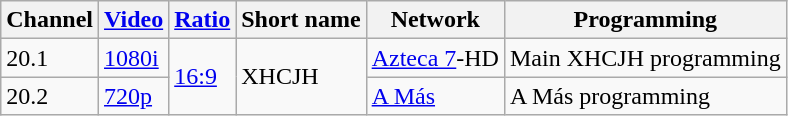<table class="wikitable sortable">
<tr>
<th>Channel</th>
<th><a href='#'>Video</a></th>
<th><a href='#'>Ratio</a></th>
<th>Short name</th>
<th>Network</th>
<th>Programming</th>
</tr>
<tr>
<td>20.1</td>
<td><a href='#'>1080i</a></td>
<td rowspan=2><a href='#'>16:9</a></td>
<td rowspan=2>XHCJH</td>
<td><a href='#'>Azteca 7</a>-HD</td>
<td>Main XHCJH programming</td>
</tr>
<tr>
<td>20.2</td>
<td><a href='#'>720p</a></td>
<td><a href='#'>A Más</a></td>
<td>A Más programming</td>
</tr>
</table>
